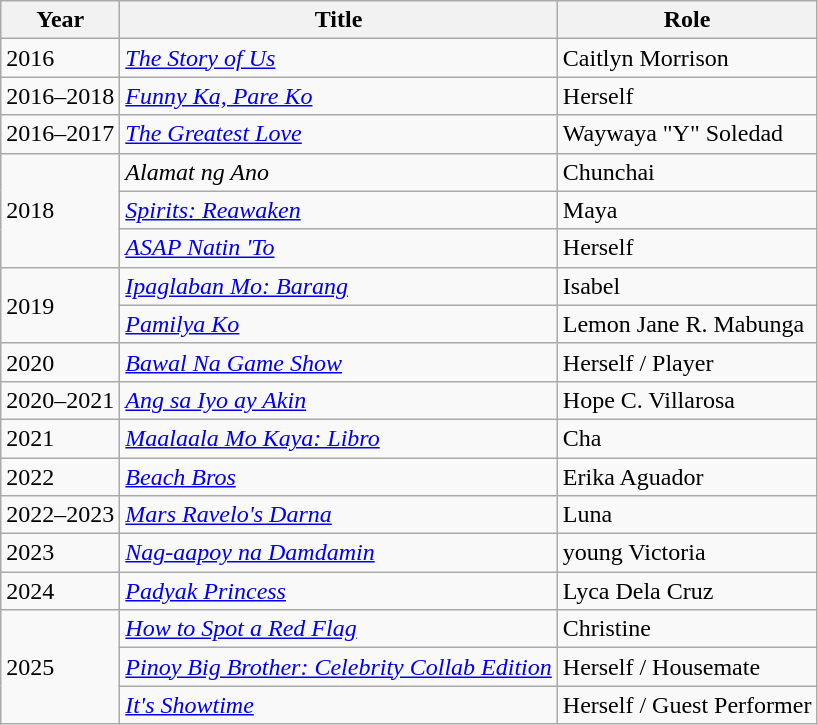<table class="wikitable sortable">
<tr>
<th>Year</th>
<th>Title</th>
<th>Role</th>
</tr>
<tr>
<td>2016</td>
<td><em><a href='#'>The Story of Us</a></em></td>
<td>Caitlyn Morrison</td>
</tr>
<tr>
<td>2016–2018</td>
<td><em><a href='#'>Funny Ka, Pare Ko</a></em></td>
<td>Herself</td>
</tr>
<tr>
<td>2016–2017</td>
<td><em><a href='#'>The Greatest Love</a></em></td>
<td>Waywaya "Y" Soledad</td>
</tr>
<tr>
<td rowspan="3">2018</td>
<td><em>Alamat ng Ano</em></td>
<td>Chunchai</td>
</tr>
<tr>
<td><em><a href='#'>Spirits: Reawaken</a></em></td>
<td>Maya</td>
</tr>
<tr>
<td><em><a href='#'>ASAP Natin 'To</a></em></td>
<td>Herself</td>
</tr>
<tr>
<td rowspan="2">2019</td>
<td><em><a href='#'>Ipaglaban Mo: Barang</a></em></td>
<td>Isabel</td>
</tr>
<tr>
<td><em><a href='#'>Pamilya Ko</a></em></td>
<td>Lemon Jane R. Mabunga</td>
</tr>
<tr>
<td>2020</td>
<td><em><a href='#'>Bawal Na Game Show</a></em></td>
<td>Herself / Player</td>
</tr>
<tr>
<td>2020–2021</td>
<td><em><a href='#'>Ang sa Iyo ay Akin</a></em></td>
<td>Hope C. Villarosa</td>
</tr>
<tr>
<td>2021</td>
<td><em><a href='#'>Maalaala Mo Kaya: Libro</a></em></td>
<td>Cha</td>
</tr>
<tr>
<td>2022</td>
<td><em><a href='#'>Beach Bros</a></em></td>
<td>Erika Aguador</td>
</tr>
<tr>
<td>2022–2023</td>
<td><em><a href='#'>Mars Ravelo's Darna</a></em></td>
<td>Luna</td>
</tr>
<tr>
<td>2023</td>
<td><em><a href='#'>Nag-aapoy na Damdamin</a></em></td>
<td>young Victoria</td>
</tr>
<tr>
<td>2024</td>
<td><em><a href='#'>Padyak Princess</a></em></td>
<td>Lyca Dela Cruz</td>
</tr>
<tr>
<td rowspan="3">2025</td>
<td><em><a href='#'>How to Spot a Red Flag</a></em></td>
<td>Christine</td>
</tr>
<tr>
<td><em><a href='#'>Pinoy Big Brother: Celebrity Collab Edition</a></em></td>
<td>Herself / Housemate</td>
</tr>
<tr>
<td><em><a href='#'>It's Showtime</a></em></td>
<td>Herself / Guest Performer</td>
</tr>
</table>
